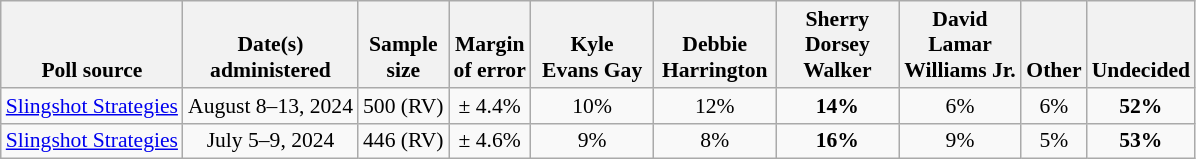<table class="wikitable" style="font-size:90%;text-align:center;">
<tr valign=bottom>
<th>Poll source</th>
<th>Date(s)<br>administered</th>
<th>Sample<br>size</th>
<th>Margin<br>of error</th>
<th style="width:75px;">Kyle<br> Evans Gay</th>
<th style="width:75px;">Debbie<br>Harrington</th>
<th style="width:75px;">Sherry<br>Dorsey Walker</th>
<th style="width:75px;">David<br> Lamar Williams Jr.</th>
<th>Other</th>
<th>Undecided</th>
</tr>
<tr>
<td style="text-align:left;"><a href='#'>Slingshot Strategies</a></td>
<td>August 8–13, 2024</td>
<td>500 (RV)</td>
<td>± 4.4%</td>
<td>10%</td>
<td>12%</td>
<td><strong>14%</strong></td>
<td>6%</td>
<td>6%</td>
<td><strong>52%</strong></td>
</tr>
<tr>
<td style="text-align:left;"><a href='#'>Slingshot Strategies</a></td>
<td>July 5–9, 2024</td>
<td>446 (RV)</td>
<td>± 4.6%</td>
<td>9%</td>
<td>8%</td>
<td><strong>16%</strong></td>
<td>9%</td>
<td>5%</td>
<td><strong>53%</strong></td>
</tr>
</table>
